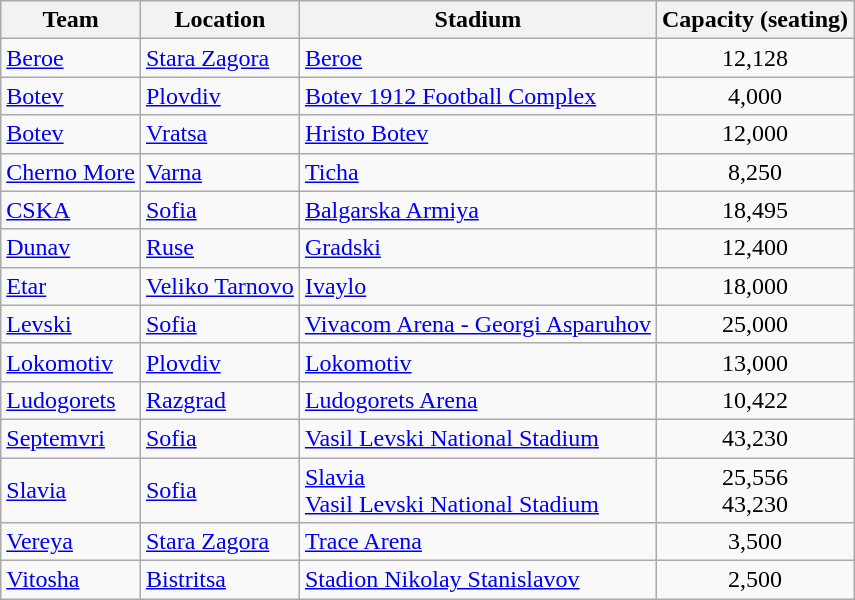<table class="wikitable sortable" style="text-align: left;">
<tr>
<th>Team</th>
<th>Location</th>
<th>Stadium</th>
<th>Capacity (seating)</th>
</tr>
<tr>
<td><a href='#'>Beroe</a></td>
<td><a href='#'>Stara Zagora</a></td>
<td><a href='#'>Beroe</a></td>
<td align="center"> 12,128</td>
</tr>
<tr>
<td><a href='#'>Botev</a></td>
<td><a href='#'>Plovdiv</a></td>
<td><a href='#'>Botev 1912 Football Complex</a></td>
<td align="center"> 4,000</td>
</tr>
<tr>
<td><a href='#'>Botev</a></td>
<td><a href='#'>Vratsa</a></td>
<td><a href='#'>Hristo Botev</a></td>
<td align="center"> 12,000</td>
</tr>
<tr>
<td><a href='#'>Cherno More</a></td>
<td><a href='#'>Varna</a></td>
<td><a href='#'>Ticha</a></td>
<td align="center"> 8,250</td>
</tr>
<tr>
<td><a href='#'>CSKA</a></td>
<td><a href='#'>Sofia</a></td>
<td><a href='#'>Balgarska Armiya</a></td>
<td align="center"> 18,495</td>
</tr>
<tr>
<td><a href='#'>Dunav</a></td>
<td><a href='#'>Ruse</a></td>
<td><a href='#'>Gradski</a></td>
<td align="center"> 12,400</td>
</tr>
<tr>
<td><a href='#'>Etar</a></td>
<td><a href='#'>Veliko Tarnovo</a></td>
<td><a href='#'>Ivaylo</a></td>
<td align="center"> 18,000</td>
</tr>
<tr>
<td><a href='#'>Levski</a></td>
<td><a href='#'>Sofia</a></td>
<td><a href='#'>Vivacom Arena - Georgi Asparuhov</a></td>
<td align="center"> 25,000</td>
</tr>
<tr>
<td><a href='#'>Lokomotiv</a></td>
<td><a href='#'>Plovdiv</a></td>
<td><a href='#'>Lokomotiv</a></td>
<td align="center"> 13,000</td>
</tr>
<tr>
<td><a href='#'>Ludogorets</a></td>
<td><a href='#'>Razgrad</a></td>
<td><a href='#'>Ludogorets Arena</a></td>
<td align="center"> 10,422</td>
</tr>
<tr>
<td><a href='#'>Septemvri</a></td>
<td><a href='#'>Sofia</a></td>
<td><a href='#'>Vasil Levski National Stadium</a></td>
<td align="center"> 43,230</td>
</tr>
<tr>
<td><a href='#'>Slavia</a></td>
<td><a href='#'>Sofia</a></td>
<td><a href='#'>Slavia</a><br> <a href='#'>Vasil Levski National Stadium</a></td>
<td align="center"> 25,556<br> 43,230</td>
</tr>
<tr>
<td><a href='#'>Vereya</a></td>
<td><a href='#'>Stara Zagora</a></td>
<td><a href='#'>Trace Arena</a></td>
<td align="center"> 3,500</td>
</tr>
<tr>
<td><a href='#'>Vitosha</a></td>
<td><a href='#'>Bistritsa</a></td>
<td><a href='#'>Stadion Nikolay Stanislavov</a></td>
<td align="center"> 2,500</td>
</tr>
</table>
